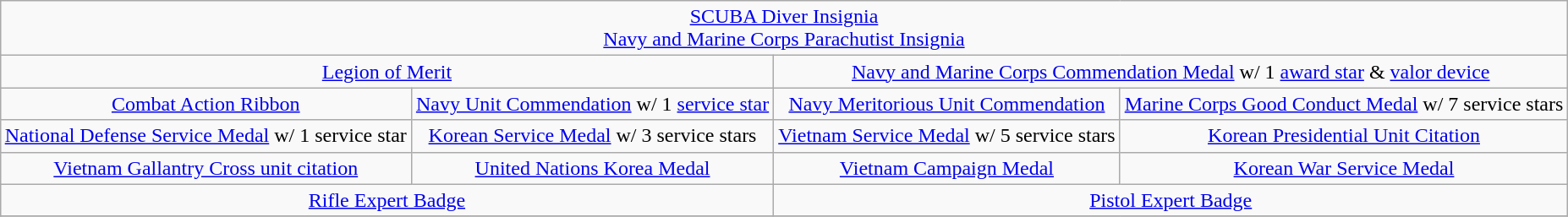<table class="wikitable" style="margin:1em auto; text-align:center;">
<tr>
<td colspan="4"><a href='#'>SCUBA Diver Insignia</a><br><a href='#'>Navy and Marine Corps Parachutist Insignia</a></td>
</tr>
<tr>
<td colspan="2"><a href='#'>Legion of Merit</a></td>
<td colspan="2"><a href='#'>Navy and Marine Corps Commendation Medal</a> w/ 1 <a href='#'>award star</a> & <a href='#'>valor device</a></td>
</tr>
<tr>
<td><a href='#'>Combat Action Ribbon</a></td>
<td><a href='#'>Navy Unit Commendation</a> w/ 1 <a href='#'>service star</a></td>
<td><a href='#'>Navy Meritorious Unit Commendation</a></td>
<td><a href='#'>Marine Corps Good Conduct Medal</a> w/ 7 service stars</td>
</tr>
<tr>
<td><a href='#'>National Defense Service Medal</a> w/ 1 service star</td>
<td><a href='#'>Korean Service Medal</a> w/ 3 service stars</td>
<td><a href='#'>Vietnam Service Medal</a> w/ 5 service stars</td>
<td><a href='#'>Korean Presidential Unit Citation</a></td>
</tr>
<tr>
<td><a href='#'>Vietnam Gallantry Cross unit citation</a></td>
<td><a href='#'>United Nations Korea Medal</a></td>
<td><a href='#'>Vietnam Campaign Medal</a></td>
<td><a href='#'>Korean War Service Medal</a></td>
</tr>
<tr>
<td colspan="2"><a href='#'>Rifle Expert Badge</a></td>
<td colspan="2"><a href='#'>Pistol Expert Badge</a></td>
</tr>
<tr>
</tr>
</table>
